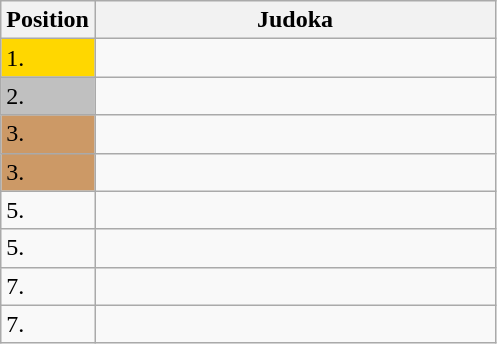<table class=wikitable>
<tr>
<th>Position</th>
<th width=260>Judoka</th>
</tr>
<tr>
<td bgcolor=gold>1.</td>
<td></td>
</tr>
<tr>
<td bgcolor=silver>2.</td>
<td></td>
</tr>
<tr>
<td bgcolor=CC9966>3.</td>
<td></td>
</tr>
<tr>
<td bgcolor=CC9966>3.</td>
<td></td>
</tr>
<tr>
<td>5.</td>
<td></td>
</tr>
<tr>
<td>5.</td>
<td></td>
</tr>
<tr>
<td>7.</td>
<td></td>
</tr>
<tr>
<td>7.</td>
<td></td>
</tr>
</table>
